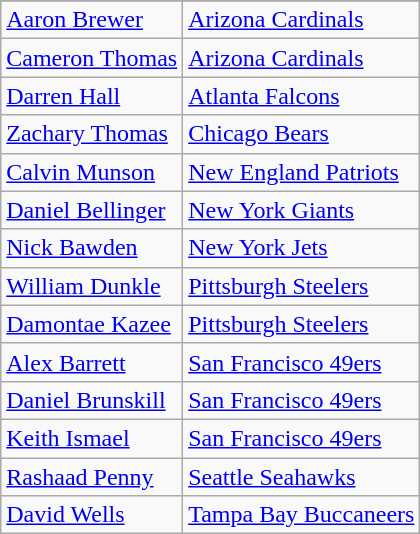<table class="wikitable">
<tr>
</tr>
<tr>
<td><a href='#'>Aaron Brewer</a></td>
<td><a href='#'>Arizona Cardinals</a></td>
</tr>
<tr [[Ken Burrow (Wide Receiver) >
<td><a href='#'>Cameron Thomas</a></td>
<td><a href='#'>Arizona Cardinals</a></td>
</tr>
<tr>
<td><a href='#'>Darren Hall</a></td>
<td><a href='#'>Atlanta Falcons</a></td>
</tr>
<tr>
<td><a href='#'>Zachary Thomas</a></td>
<td><a href='#'>Chicago Bears</a></td>
</tr>
<tr>
<td><a href='#'>Calvin Munson</a></td>
<td><a href='#'>New England Patriots</a></td>
</tr>
<tr>
<td><a href='#'>Daniel Bellinger</a></td>
<td><a href='#'>New York Giants</a></td>
</tr>
<tr>
<td><a href='#'>Nick Bawden</a></td>
<td><a href='#'>New York Jets</a></td>
</tr>
<tr>
<td><a href='#'>William Dunkle</a></td>
<td><a href='#'>Pittsburgh Steelers</a></td>
</tr>
<tr>
<td><a href='#'>Damontae Kazee</a></td>
<td><a href='#'>Pittsburgh Steelers</a></td>
</tr>
<tr>
<td><a href='#'>Alex Barrett</a></td>
<td><a href='#'>San Francisco 49ers</a></td>
</tr>
<tr>
<td><a href='#'>Daniel Brunskill</a></td>
<td><a href='#'>San Francisco 49ers</a></td>
</tr>
<tr>
<td><a href='#'>Keith Ismael</a></td>
<td><a href='#'>San Francisco 49ers</a></td>
</tr>
<tr>
<td><a href='#'>Rashaad Penny</a></td>
<td><a href='#'>Seattle Seahawks</a></td>
</tr>
<tr>
<td><a href='#'>David Wells</a></td>
<td><a href='#'>Tampa Bay Buccaneers</a></td>
</tr>
</table>
